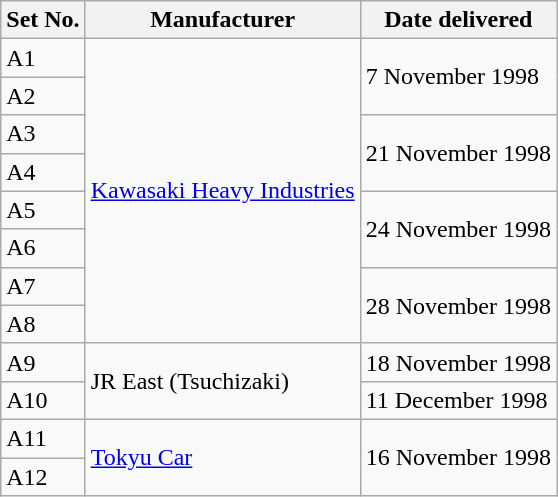<table class="wikitable">
<tr>
<th>Set No.</th>
<th>Manufacturer</th>
<th>Date delivered</th>
</tr>
<tr>
<td>A1</td>
<td rowspan="8"><a href='#'>Kawasaki Heavy Industries</a></td>
<td rowspan="2">7 November 1998</td>
</tr>
<tr>
<td>A2</td>
</tr>
<tr>
<td>A3</td>
<td rowspan="2">21 November 1998</td>
</tr>
<tr>
<td>A4</td>
</tr>
<tr>
<td>A5</td>
<td rowspan="2">24 November 1998</td>
</tr>
<tr>
<td>A6</td>
</tr>
<tr>
<td>A7</td>
<td rowspan="2">28 November 1998</td>
</tr>
<tr>
<td>A8</td>
</tr>
<tr>
<td>A9</td>
<td rowspan="2">JR East (Tsuchizaki)</td>
<td>18 November 1998</td>
</tr>
<tr>
<td>A10</td>
<td>11 December 1998</td>
</tr>
<tr>
<td>A11</td>
<td rowspan="2"><a href='#'>Tokyu Car</a></td>
<td rowspan="2">16 November 1998</td>
</tr>
<tr>
<td>A12</td>
</tr>
</table>
